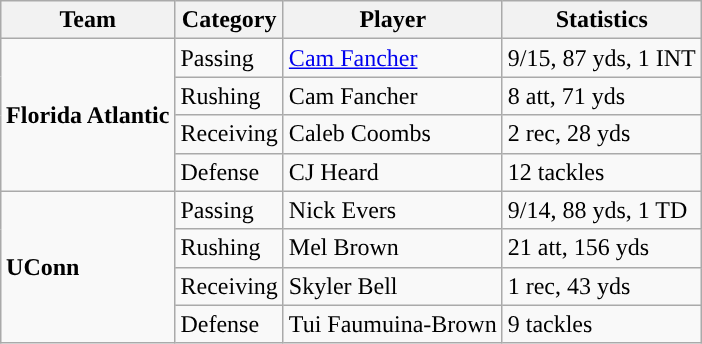<table class="wikitable" style="float: right;">
<tr>
<th>Team</th>
<th>Category</th>
<th>Player</th>
<th>Statistics</th>
</tr>
<tr>
<td rowspan=4><strong>Florida Atlantic</strong></td>
<td>Passing</td>
<td><a href='#'>Cam Fancher</a></td>
<td>9/15, 87 yds, 1 INT</td>
</tr>
<tr>
<td>Rushing</td>
<td>Cam Fancher</td>
<td>8 att, 71 yds</td>
</tr>
<tr>
<td>Receiving</td>
<td>Caleb Coombs</td>
<td>2 rec, 28 yds</td>
</tr>
<tr>
<td>Defense</td>
<td>CJ Heard</td>
<td>12 tackles</td>
</tr>
<tr>
<td rowspan=4><strong>UConn</strong></td>
<td>Passing</td>
<td>Nick Evers</td>
<td>9/14, 88 yds, 1 TD</td>
</tr>
<tr>
<td>Rushing</td>
<td>Mel Brown</td>
<td>21 att, 156 yds</td>
</tr>
<tr>
<td>Receiving</td>
<td>Skyler Bell</td>
<td>1 rec, 43 yds</td>
</tr>
<tr>
<td>Defense</td>
<td>Tui Faumuina-Brown</td>
<td>9 tackles</td>
</tr>
</table>
